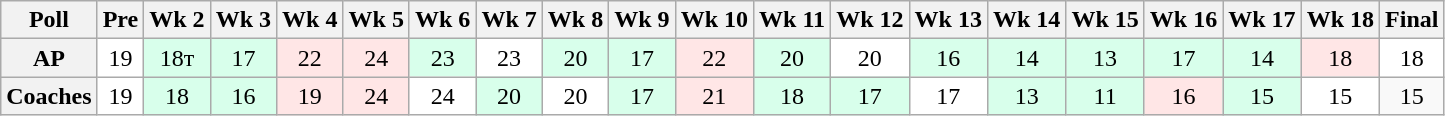<table class="wikitable" style="white-space:nowrap;">
<tr>
<th>Poll</th>
<th>Pre</th>
<th>Wk 2</th>
<th>Wk 3</th>
<th>Wk 4</th>
<th>Wk 5</th>
<th>Wk 6</th>
<th>Wk 7</th>
<th>Wk 8</th>
<th>Wk 9</th>
<th>Wk 10</th>
<th>Wk 11</th>
<th>Wk 12</th>
<th>Wk 13</th>
<th>Wk 14</th>
<th>Wk 15</th>
<th>Wk 16</th>
<th>Wk 17</th>
<th>Wk 18</th>
<th>Final</th>
</tr>
<tr style="text-align:center;">
<th>AP</th>
<td style="background:#FFF;">19</td>
<td style="background:#D8FFEB;">18т</td>
<td style="background:#D8FFEB;">17</td>
<td style="background:#FFE6E6;">22</td>
<td style="background:#FFE6E6;">24</td>
<td style="background:#D8FFEB;">23</td>
<td style="background:#FFF;">23</td>
<td style="background:#D8FFEB;">20</td>
<td style="background:#D8FFEB;">17</td>
<td style="background:#FFE6E6;">22</td>
<td style="background:#D8FFEB;">20</td>
<td style="background:#FFF;">20</td>
<td style="background:#D8FFEB;">16</td>
<td style="background:#D8FFEB;">14</td>
<td style="background:#D8FFEB;">13</td>
<td style="background:#D8FFEB;">17</td>
<td style="background:#D8FFEB;">14</td>
<td style="background:#FFE6E6;">18</td>
<td style="background:#FFF;">18</td>
</tr>
<tr style="text-align:center;">
<th>Coaches</th>
<td style="background:#FFF;">19</td>
<td style="background:#D8FFEB;">18</td>
<td style="background:#D8FFEB;">16</td>
<td style="background:#FFE6E6;">19</td>
<td style="background:#FFE6E6;">24</td>
<td style="background:#FFF;">24</td>
<td style="background:#D8FFEB;">20</td>
<td style="background:#FFF;">20</td>
<td style="background:#D8FFEB;">17</td>
<td style="background:#FFE6E6;">21</td>
<td style="background:#D8FFEB;">18</td>
<td style="background:#D8FFEB;">17</td>
<td style="background:#FFF;">17</td>
<td style="background:#D8FFEB;">13</td>
<td style="background:#D8FFEB;">11</td>
<td style="background:#FFE6E6;">16</td>
<td style="background:#D8FFEB;">15</td>
<td style="background:#FFF;">15</td>
<td>15</td>
</tr>
</table>
